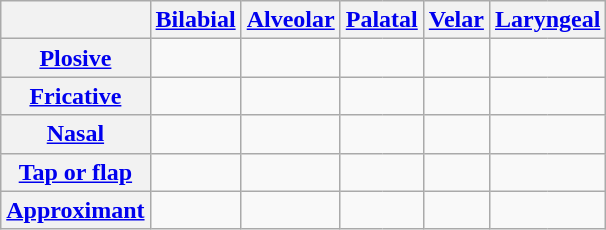<table class="wikitable" style="text-align: center;">
<tr>
<th> </th>
<th colspan="2"><a href='#'>Bilabial</a></th>
<th colspan="2"><a href='#'>Alveolar</a></th>
<th colspan="2"><a href='#'>Palatal</a></th>
<th colspan="2"><a href='#'>Velar</a></th>
<th colspan="2"><a href='#'>Laryngeal</a></th>
</tr>
<tr>
<th><a href='#'>Plosive</a></th>
<td style="border-right-width: 0;"></td>
<td style="border-left-width: 0;"></td>
<td style="border-right-width: 0;"></td>
<td style="border-left-width: 0;"></td>
<td style="border-right-width: 0;"> </td>
<td style="border-left-width: 0;"> </td>
<td style="border-right-width: 0;"></td>
<td style="border-left-width: 0;"></td>
<td style="border-right-width: 0;"></td>
<td style="border-left-width: 0;"> </td>
</tr>
<tr>
<th><a href='#'>Fricative</a></th>
<td style="border-right-width: 0;"> </td>
<td style="border-left-width: 0;"> </td>
<td style="border-right-width: 0;"></td>
<td style="border-left-width: 0;"> </td>
<td style="border-right-width: 0;"> </td>
<td style="border-left-width: 0;"> </td>
<td style="border-right-width: 0;"> </td>
<td style="border-left-width: 0;"> </td>
<td style="border-right-width: 0;"></td>
<td style="border-left-width: 0;"> </td>
</tr>
<tr>
<th><a href='#'>Nasal</a></th>
<td style="border-right-width: 0;"> </td>
<td style="border-left-width: 0;"></td>
<td style="border-right-width: 0;"> </td>
<td style="border-left-width: 0;"></td>
<td style="border-right-width: 0;"> </td>
<td style="border-left-width: 0;"> </td>
<td style="border-right-width: 0;"> </td>
<td style="border-left-width: 0;"></td>
<td style="border-right-width: 0;"> </td>
<td style="border-left-width: 0;"> </td>
</tr>
<tr>
<th><a href='#'>Tap or flap</a></th>
<td style="border-right-width: 0;"> </td>
<td style="border-left-width: 0;"> </td>
<td style="border-right-width: 0;"> </td>
<td style="border-left-width: 0;"></td>
<td style="border-right-width: 0;"> </td>
<td style="border-left-width: 0;"> </td>
<td style="border-right-width: 0;"> </td>
<td style="border-left-width: 0;"> </td>
<td style="border-right-width: 0;"> </td>
<td style="border-left-width: 0;"> </td>
</tr>
<tr>
<th><a href='#'>Approximant</a></th>
<td style="border-right-width: 0;"> </td>
<td style="border-left-width: 0;"></td>
<td style="border-right-width: 0;"> </td>
<td style="border-left-width: 0;"> </td>
<td style="border-right-width: 0;"> </td>
<td style="border-left-width: 0;"></td>
<td style="border-right-width: 0;"> </td>
<td style="border-left-width: 0;"> </td>
<td style="border-right-width: 0;"> </td>
<td style="border-left-width: 0;"> </td>
</tr>
</table>
